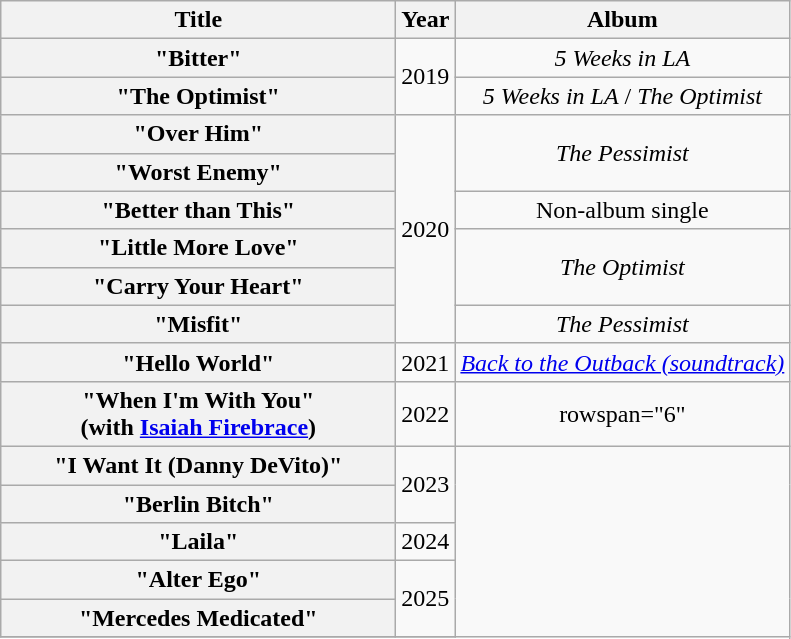<table class="wikitable plainrowheaders" style="text-align:center;">
<tr>
<th scope="col" rowspan="1" style="width:16em;">Title</th>
<th scope="col" rowspan="1">Year</th>
<th scope="col" rowspan="1">Album</th>
</tr>
<tr>
<th scope="row">"Bitter"</th>
<td rowspan="2">2019</td>
<td><em>5 Weeks in LA</em></td>
</tr>
<tr>
<th scope="row">"The Optimist"</th>
<td><em>5 Weeks in LA</em> / <em>The Optimist</em></td>
</tr>
<tr>
<th scope="row">"Over Him"</th>
<td rowspan="6">2020</td>
<td rowspan="2"><em>The Pessimist</em></td>
</tr>
<tr>
<th scope="row">"Worst Enemy"</th>
</tr>
<tr>
<th scope="row">"Better than This"</th>
<td>Non-album single</td>
</tr>
<tr>
<th scope="row">"Little More Love"</th>
<td rowspan="2"><em>The Optimist</em></td>
</tr>
<tr>
<th scope="row">"Carry Your Heart"</th>
</tr>
<tr>
<th scope="row">"Misfit"</th>
<td><em>The Pessimist</em></td>
</tr>
<tr>
<th scope="row">"Hello World"</th>
<td>2021</td>
<td><em><a href='#'>Back to the Outback (soundtrack)</a></em></td>
</tr>
<tr>
<th scope="row">"When I'm With You" <br>(with <a href='#'>Isaiah Firebrace</a>)</th>
<td>2022</td>
<td>rowspan="6" </td>
</tr>
<tr>
<th scope="row">"I Want It (Danny DeVito)"</th>
<td rowspan="2">2023</td>
</tr>
<tr>
<th scope="row">"Berlin Bitch"</th>
</tr>
<tr>
<th scope="row">"Laila"</th>
<td>2024</td>
</tr>
<tr>
<th scope="row">"Alter Ego"</th>
<td rowspan="2">2025</td>
</tr>
<tr>
<th scope="row">"Mercedes Medicated"</th>
</tr>
<tr>
</tr>
</table>
